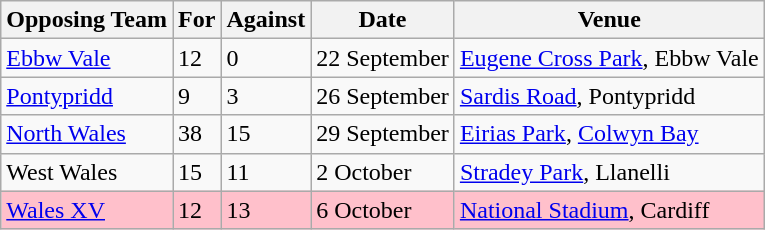<table class="wikitable">
<tr>
<th>Opposing Team</th>
<th>For</th>
<th>Against</th>
<th>Date</th>
<th>Venue</th>
</tr>
<tr>
<td><a href='#'>Ebbw Vale</a></td>
<td>12</td>
<td>0</td>
<td>22 September</td>
<td><a href='#'>Eugene Cross Park</a>, Ebbw Vale</td>
</tr>
<tr>
<td><a href='#'>Pontypridd</a></td>
<td>9</td>
<td>3</td>
<td>26 September</td>
<td><a href='#'>Sardis Road</a>, Pontypridd</td>
</tr>
<tr>
<td><a href='#'>North Wales</a></td>
<td>38</td>
<td>15</td>
<td>29 September</td>
<td><a href='#'>Eirias Park</a>, <a href='#'>Colwyn Bay</a></td>
</tr>
<tr>
<td>West Wales</td>
<td>15</td>
<td>11</td>
<td>2 October</td>
<td><a href='#'>Stradey Park</a>, Llanelli</td>
</tr>
<tr style="background:pink">
<td><a href='#'>Wales XV</a></td>
<td>12</td>
<td>13</td>
<td>6 October</td>
<td><a href='#'>National Stadium</a>, Cardiff</td>
</tr>
</table>
